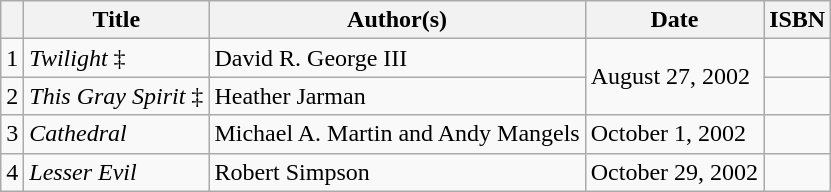<table class="wikitable">
<tr>
<th></th>
<th>Title</th>
<th>Author(s)</th>
<th>Date</th>
<th>ISBN</th>
</tr>
<tr>
<td>1</td>
<td><em>Twilight</em> ‡</td>
<td>David R. George III</td>
<td rowspan="2">August 27, 2002</td>
<td></td>
</tr>
<tr>
<td>2</td>
<td><em>This Gray Spirit</em> ‡</td>
<td>Heather Jarman</td>
<td></td>
</tr>
<tr>
<td>3</td>
<td><em>Cathedral</em></td>
<td>Michael A. Martin and Andy Mangels</td>
<td>October 1, 2002</td>
<td></td>
</tr>
<tr>
<td>4</td>
<td><em>Lesser Evil</em></td>
<td>Robert Simpson</td>
<td>October 29, 2002</td>
<td></td>
</tr>
</table>
